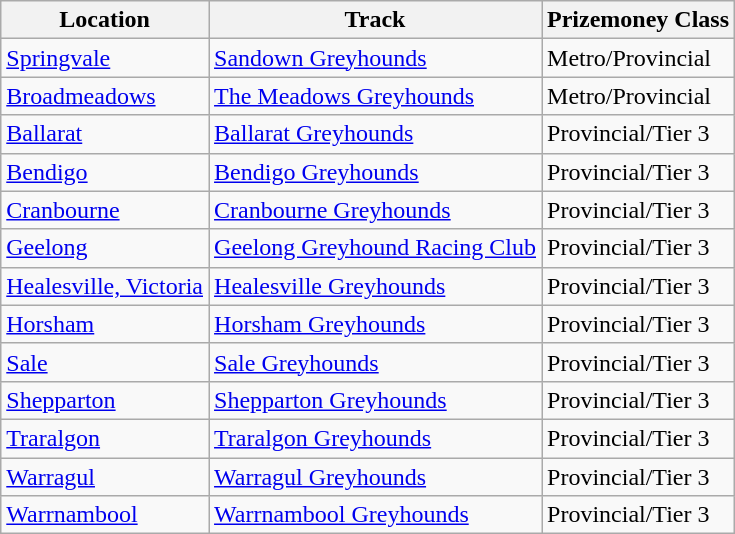<table class="wikitable">
<tr>
<th>Location</th>
<th>Track</th>
<th>Prizemoney Class</th>
</tr>
<tr>
<td><a href='#'>Springvale</a></td>
<td><a href='#'>Sandown Greyhounds</a></td>
<td>Metro/Provincial</td>
</tr>
<tr>
<td><a href='#'>Broadmeadows</a></td>
<td><a href='#'>The Meadows Greyhounds</a></td>
<td>Metro/Provincial</td>
</tr>
<tr>
<td><a href='#'>Ballarat</a></td>
<td><a href='#'>Ballarat Greyhounds</a></td>
<td>Provincial/Tier 3</td>
</tr>
<tr>
<td><a href='#'>Bendigo</a></td>
<td><a href='#'>Bendigo Greyhounds</a></td>
<td>Provincial/Tier 3</td>
</tr>
<tr>
<td><a href='#'>Cranbourne</a></td>
<td><a href='#'>Cranbourne Greyhounds</a></td>
<td>Provincial/Tier 3</td>
</tr>
<tr>
<td><a href='#'>Geelong</a></td>
<td><a href='#'>Geelong Greyhound Racing Club</a></td>
<td>Provincial/Tier 3</td>
</tr>
<tr>
<td><a href='#'>Healesville, Victoria</a></td>
<td><a href='#'>Healesville Greyhounds</a></td>
<td>Provincial/Tier 3</td>
</tr>
<tr>
<td><a href='#'>Horsham</a></td>
<td><a href='#'>Horsham Greyhounds</a></td>
<td>Provincial/Tier 3</td>
</tr>
<tr>
<td><a href='#'>Sale</a></td>
<td><a href='#'>Sale Greyhounds</a></td>
<td>Provincial/Tier 3</td>
</tr>
<tr>
<td><a href='#'>Shepparton</a></td>
<td><a href='#'>Shepparton Greyhounds</a></td>
<td>Provincial/Tier 3</td>
</tr>
<tr>
<td><a href='#'>Traralgon</a></td>
<td><a href='#'>Traralgon Greyhounds</a></td>
<td>Provincial/Tier 3</td>
</tr>
<tr>
<td><a href='#'>Warragul</a></td>
<td><a href='#'>Warragul Greyhounds</a></td>
<td>Provincial/Tier 3</td>
</tr>
<tr>
<td><a href='#'>Warrnambool</a></td>
<td><a href='#'>Warrnambool Greyhounds</a></td>
<td>Provincial/Tier 3</td>
</tr>
</table>
